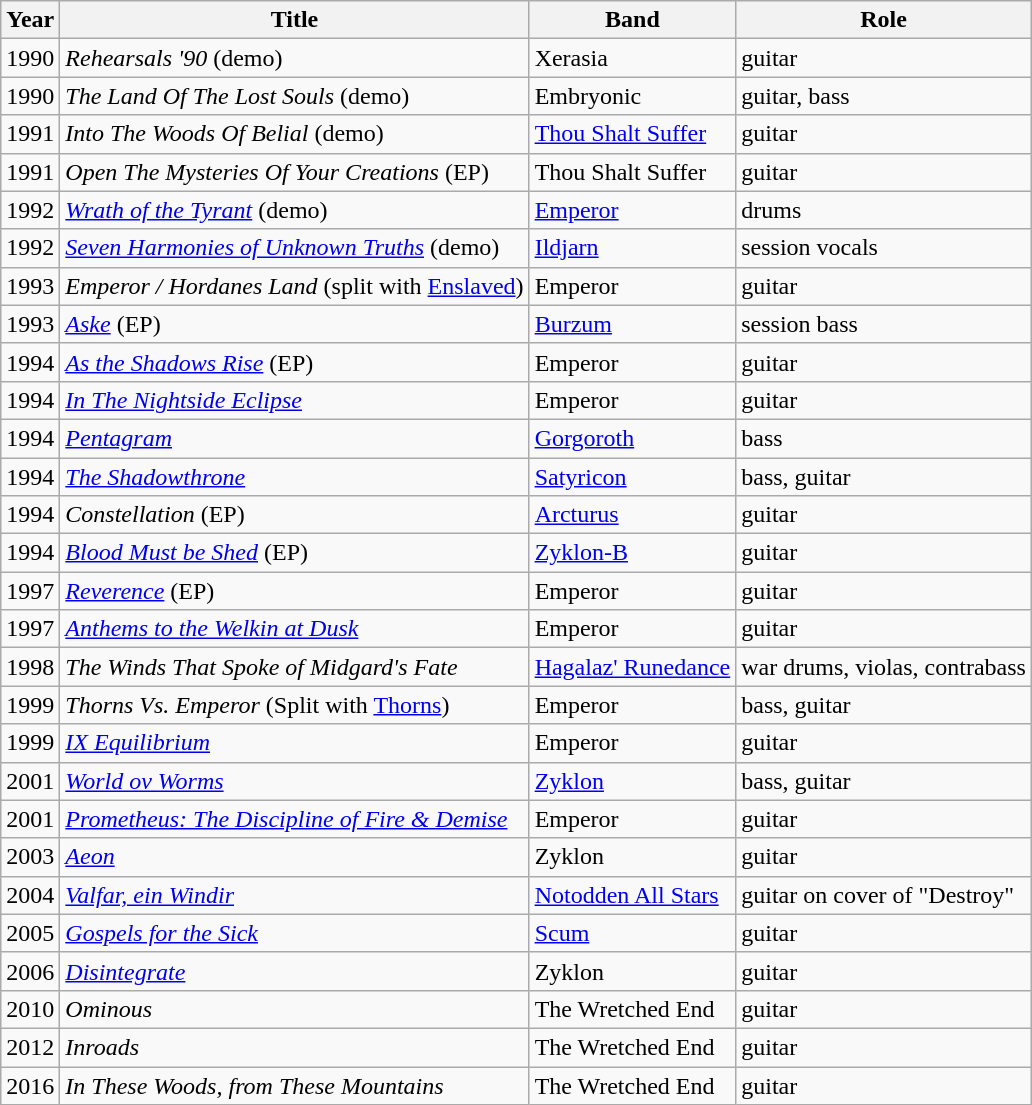<table class="wikitable">
<tr>
<th>Year</th>
<th>Title</th>
<th>Band</th>
<th>Role</th>
</tr>
<tr>
<td>1990</td>
<td><em>Rehearsals '90</em> (demo)</td>
<td>Xerasia</td>
<td>guitar</td>
</tr>
<tr>
<td>1990</td>
<td><em>The Land Of The Lost Souls</em> (demo)</td>
<td>Embryonic</td>
<td>guitar, bass</td>
</tr>
<tr>
<td>1991</td>
<td><em>Into The Woods Of Belial </em> (demo)</td>
<td><a href='#'>Thou Shalt Suffer</a></td>
<td>guitar</td>
</tr>
<tr>
<td>1991</td>
<td><em>Open The Mysteries Of Your Creations</em> (EP)</td>
<td>Thou Shalt Suffer</td>
<td>guitar</td>
</tr>
<tr>
<td>1992</td>
<td><em><a href='#'>Wrath of the Tyrant</a></em> (demo)</td>
<td><a href='#'>Emperor</a></td>
<td>drums</td>
</tr>
<tr>
<td>1992</td>
<td><em><a href='#'>Seven Harmonies of Unknown Truths</a></em> (demo)</td>
<td><a href='#'>Ildjarn</a></td>
<td>session vocals</td>
</tr>
<tr>
<td>1993</td>
<td><em>Emperor / Hordanes Land</em>  (split with <a href='#'>Enslaved</a>)</td>
<td>Emperor</td>
<td>guitar</td>
</tr>
<tr>
<td>1993</td>
<td><em><a href='#'>Aske</a></em> (EP)</td>
<td><a href='#'>Burzum</a></td>
<td>session bass</td>
</tr>
<tr>
<td>1994</td>
<td><em><a href='#'>As the Shadows Rise</a></em> (EP)</td>
<td>Emperor</td>
<td>guitar</td>
</tr>
<tr>
<td>1994</td>
<td><em><a href='#'>In The Nightside Eclipse</a></em></td>
<td>Emperor</td>
<td>guitar</td>
</tr>
<tr>
<td>1994</td>
<td><em><a href='#'>Pentagram</a></em></td>
<td><a href='#'>Gorgoroth</a></td>
<td>bass</td>
</tr>
<tr>
<td>1994</td>
<td><em><a href='#'>The Shadowthrone</a></em></td>
<td><a href='#'>Satyricon</a></td>
<td>bass, guitar</td>
</tr>
<tr>
<td>1994</td>
<td><em>Constellation</em> (EP)</td>
<td><a href='#'>Arcturus</a></td>
<td>guitar</td>
</tr>
<tr>
<td>1994</td>
<td><em><a href='#'>Blood Must be Shed</a></em> (EP)</td>
<td><a href='#'>Zyklon-B</a></td>
<td>guitar</td>
</tr>
<tr>
<td>1997</td>
<td><em><a href='#'>Reverence</a></em> (EP)</td>
<td>Emperor</td>
<td>guitar</td>
</tr>
<tr>
<td>1997</td>
<td><em><a href='#'>Anthems to the Welkin at Dusk</a></em></td>
<td>Emperor</td>
<td>guitar</td>
</tr>
<tr>
<td>1998</td>
<td><em>The Winds That Spoke of Midgard's Fate</em></td>
<td><a href='#'>Hagalaz' Runedance</a></td>
<td>war drums, violas, contrabass</td>
</tr>
<tr>
<td>1999</td>
<td><em>Thorns Vs. Emperor</em> (Split with <a href='#'>Thorns</a>)</td>
<td>Emperor</td>
<td>bass, guitar</td>
</tr>
<tr>
<td>1999</td>
<td><em><a href='#'>IX Equilibrium</a></em></td>
<td>Emperor</td>
<td>guitar</td>
</tr>
<tr>
<td>2001</td>
<td><em><a href='#'>World ov Worms</a></em></td>
<td><a href='#'>Zyklon</a></td>
<td>bass, guitar</td>
</tr>
<tr>
<td>2001</td>
<td><em><a href='#'>Prometheus: The Discipline of Fire & Demise</a></em></td>
<td>Emperor</td>
<td>guitar</td>
</tr>
<tr>
<td>2003</td>
<td><em><a href='#'>Aeon</a></em></td>
<td>Zyklon</td>
<td>guitar</td>
</tr>
<tr>
<td>2004</td>
<td><em><a href='#'>Valfar, ein Windir</a></em></td>
<td><a href='#'>Notodden All Stars</a></td>
<td>guitar on cover of "Destroy"</td>
</tr>
<tr>
<td>2005</td>
<td><em><a href='#'>Gospels for the Sick</a></em></td>
<td><a href='#'>Scum</a></td>
<td>guitar</td>
</tr>
<tr>
<td>2006</td>
<td><em><a href='#'>Disintegrate</a></em></td>
<td>Zyklon</td>
<td>guitar</td>
</tr>
<tr>
<td>2010</td>
<td><em>Ominous</em></td>
<td>The Wretched End</td>
<td>guitar</td>
</tr>
<tr>
<td>2012</td>
<td><em>Inroads</em></td>
<td>The Wretched End</td>
<td>guitar</td>
</tr>
<tr>
<td>2016</td>
<td><em>In These Woods, from These Mountains</em></td>
<td>The Wretched End</td>
<td>guitar</td>
</tr>
</table>
